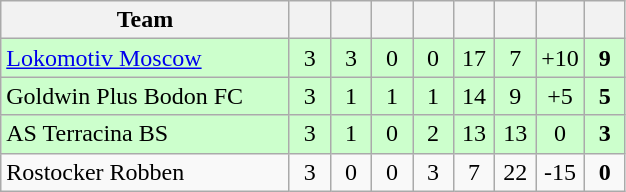<table class="wikitable" style="text-align: center;">
<tr>
<th width="185">Team</th>
<th width="20"></th>
<th width="20"></th>
<th width="20"></th>
<th width="20"></th>
<th width="20"></th>
<th width="20"></th>
<th width="20"></th>
<th width="20"></th>
</tr>
<tr bgcolor=#ccffcc>
<td align=left> <a href='#'>Lokomotiv Moscow</a></td>
<td>3</td>
<td>3</td>
<td>0</td>
<td>0</td>
<td>17</td>
<td>7</td>
<td>+10</td>
<td><strong>9</strong></td>
</tr>
<tr bgcolor=#ccffcc>
<td align=left> Goldwin Plus Bodon FC</td>
<td>3</td>
<td>1</td>
<td>1</td>
<td>1</td>
<td>14</td>
<td>9</td>
<td>+5</td>
<td><strong>5</strong></td>
</tr>
<tr bgcolor=#ccffcc>
<td align=left> AS Terracina BS</td>
<td>3</td>
<td>1</td>
<td>0</td>
<td>2</td>
<td>13</td>
<td>13</td>
<td>0</td>
<td><strong>3</strong></td>
</tr>
<tr>
<td align=left> Rostocker Robben</td>
<td>3</td>
<td>0</td>
<td>0</td>
<td>3</td>
<td>7</td>
<td>22</td>
<td>-15</td>
<td><strong>0</strong></td>
</tr>
</table>
